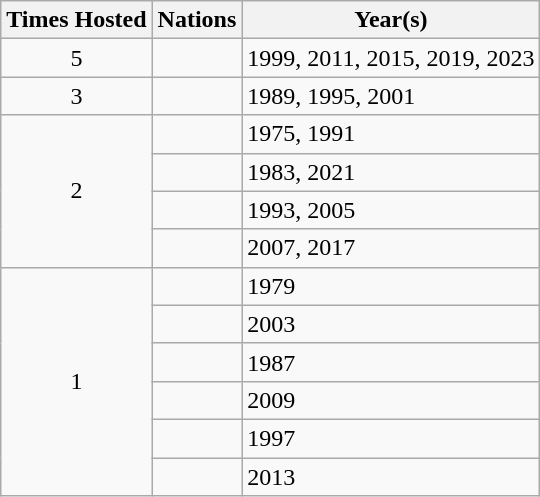<table class="wikitable">
<tr>
<th>Times Hosted</th>
<th>Nations</th>
<th>Year(s)</th>
</tr>
<tr>
<td style="text-align:center;">5</td>
<td></td>
<td>1999, 2011, 2015, 2019, 2023</td>
</tr>
<tr>
<td style="text-align:center;">3</td>
<td></td>
<td>1989, 1995, 2001</td>
</tr>
<tr>
<td rowspan=4 style="text-align:center;">2</td>
<td></td>
<td>1975, 1991</td>
</tr>
<tr>
<td></td>
<td>1983, 2021</td>
</tr>
<tr>
<td></td>
<td>1993, 2005</td>
</tr>
<tr>
<td></td>
<td>2007, 2017</td>
</tr>
<tr>
<td rowspan=6 style="text-align:center;">1</td>
<td></td>
<td>1979</td>
</tr>
<tr>
<td></td>
<td>2003</td>
</tr>
<tr>
<td></td>
<td>1987</td>
</tr>
<tr>
<td></td>
<td>2009</td>
</tr>
<tr>
<td></td>
<td>1997</td>
</tr>
<tr>
<td></td>
<td>2013</td>
</tr>
</table>
